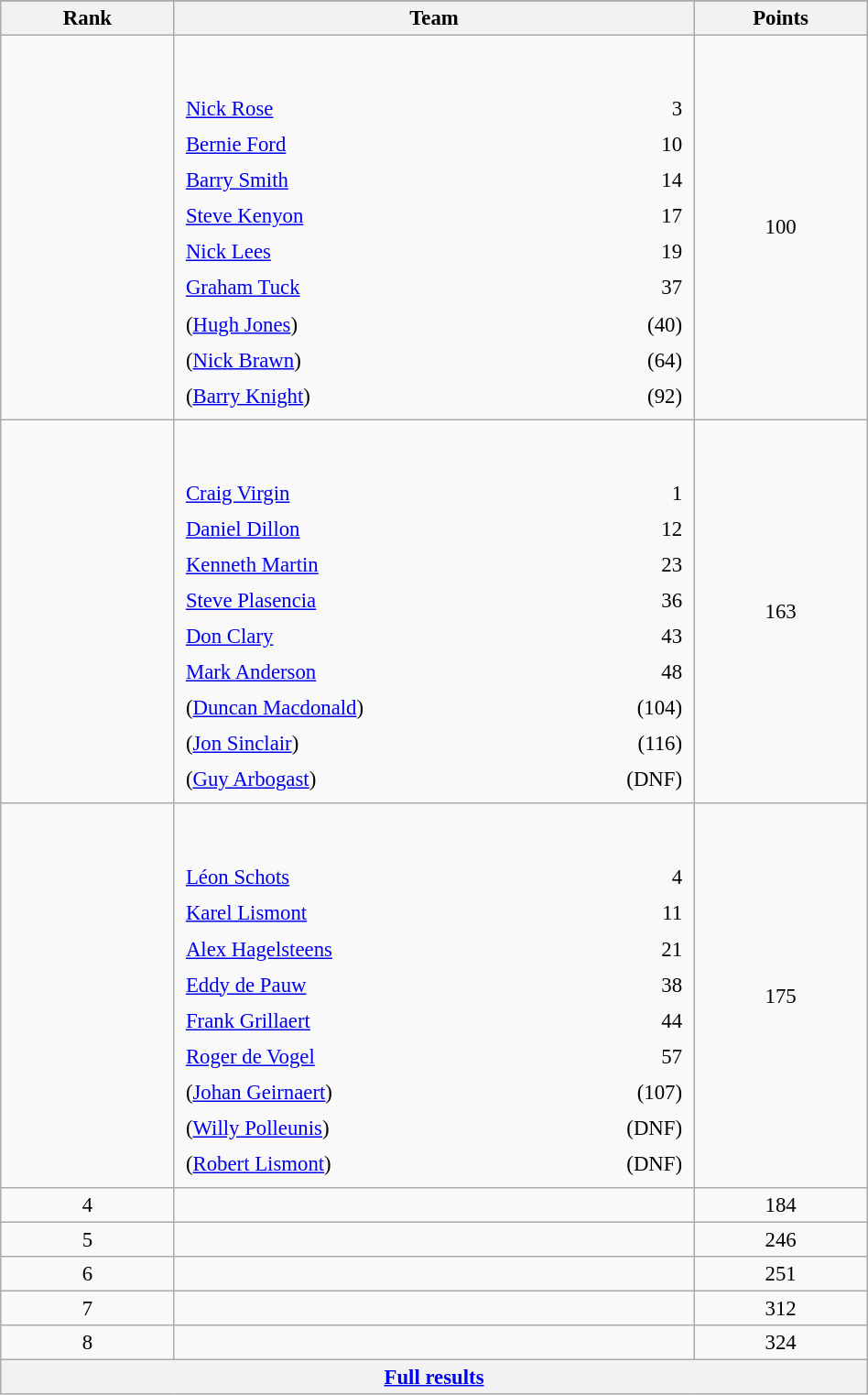<table class="wikitable sortable" style=" text-align:center; font-size:95%;" width="50%">
<tr>
</tr>
<tr>
<th width=10%>Rank</th>
<th width=30%>Team</th>
<th width=10%>Points</th>
</tr>
<tr>
<td align=center></td>
<td align=left> <br><br><table width=100%>
<tr>
<td align=left style="border:0"><a href='#'>Nick Rose</a></td>
<td align=right style="border:0">3</td>
</tr>
<tr>
<td align=left style="border:0"><a href='#'>Bernie Ford</a></td>
<td align=right style="border:0">10</td>
</tr>
<tr>
<td align=left style="border:0"><a href='#'>Barry Smith</a></td>
<td align=right style="border:0">14</td>
</tr>
<tr>
<td align=left style="border:0"><a href='#'>Steve Kenyon</a></td>
<td align=right style="border:0">17</td>
</tr>
<tr>
<td align=left style="border:0"><a href='#'>Nick Lees</a></td>
<td align=right style="border:0">19</td>
</tr>
<tr>
<td align=left style="border:0"><a href='#'>Graham Tuck</a></td>
<td align=right style="border:0">37</td>
</tr>
<tr>
<td align=left style="border:0">(<a href='#'>Hugh Jones</a>)</td>
<td align=right style="border:0">(40)</td>
</tr>
<tr>
<td align=left style="border:0">(<a href='#'>Nick Brawn</a>)</td>
<td align=right style="border:0">(64)</td>
</tr>
<tr>
<td align=left style="border:0">(<a href='#'>Barry Knight</a>)</td>
<td align=right style="border:0">(92)</td>
</tr>
</table>
</td>
<td>100</td>
</tr>
<tr>
<td align=center></td>
<td align=left> <br><br><table width=100%>
<tr>
<td align=left style="border:0"><a href='#'>Craig Virgin</a></td>
<td align=right style="border:0">1</td>
</tr>
<tr>
<td align=left style="border:0"><a href='#'>Daniel Dillon</a></td>
<td align=right style="border:0">12</td>
</tr>
<tr>
<td align=left style="border:0"><a href='#'>Kenneth Martin</a></td>
<td align=right style="border:0">23</td>
</tr>
<tr>
<td align=left style="border:0"><a href='#'>Steve Plasencia</a></td>
<td align=right style="border:0">36</td>
</tr>
<tr>
<td align=left style="border:0"><a href='#'>Don Clary</a></td>
<td align=right style="border:0">43</td>
</tr>
<tr>
<td align=left style="border:0"><a href='#'>Mark Anderson</a></td>
<td align=right style="border:0">48</td>
</tr>
<tr>
<td align=left style="border:0">(<a href='#'>Duncan Macdonald</a>)</td>
<td align=right style="border:0">(104)</td>
</tr>
<tr>
<td align=left style="border:0">(<a href='#'>Jon Sinclair</a>)</td>
<td align=right style="border:0">(116)</td>
</tr>
<tr>
<td align=left style="border:0">(<a href='#'>Guy Arbogast</a>)</td>
<td align=right style="border:0">(DNF)</td>
</tr>
</table>
</td>
<td>163</td>
</tr>
<tr>
<td align=center></td>
<td align=left> <br><br><table width=100%>
<tr>
<td align=left style="border:0"><a href='#'>Léon Schots</a></td>
<td align=right style="border:0">4</td>
</tr>
<tr>
<td align=left style="border:0"><a href='#'>Karel Lismont</a></td>
<td align=right style="border:0">11</td>
</tr>
<tr>
<td align=left style="border:0"><a href='#'>Alex Hagelsteens</a></td>
<td align=right style="border:0">21</td>
</tr>
<tr>
<td align=left style="border:0"><a href='#'>Eddy de Pauw</a></td>
<td align=right style="border:0">38</td>
</tr>
<tr>
<td align=left style="border:0"><a href='#'>Frank Grillaert</a></td>
<td align=right style="border:0">44</td>
</tr>
<tr>
<td align=left style="border:0"><a href='#'>Roger de Vogel</a></td>
<td align=right style="border:0">57</td>
</tr>
<tr>
<td align=left style="border:0">(<a href='#'>Johan Geirnaert</a>)</td>
<td align=right style="border:0">(107)</td>
</tr>
<tr>
<td align=left style="border:0">(<a href='#'>Willy Polleunis</a>)</td>
<td align=right style="border:0">(DNF)</td>
</tr>
<tr>
<td align=left style="border:0">(<a href='#'>Robert Lismont</a>)</td>
<td align=right style="border:0">(DNF)</td>
</tr>
</table>
</td>
<td>175</td>
</tr>
<tr>
<td align=center>4</td>
<td align=left></td>
<td>184</td>
</tr>
<tr>
<td align=center>5</td>
<td align=left></td>
<td>246</td>
</tr>
<tr>
<td align=center>6</td>
<td align=left></td>
<td>251</td>
</tr>
<tr>
<td align=center>7</td>
<td align=left></td>
<td>312</td>
</tr>
<tr>
<td align=center>8</td>
<td align=left></td>
<td>324</td>
</tr>
<tr class="sortbottom">
<th colspan=3 align=center><a href='#'>Full results</a></th>
</tr>
</table>
